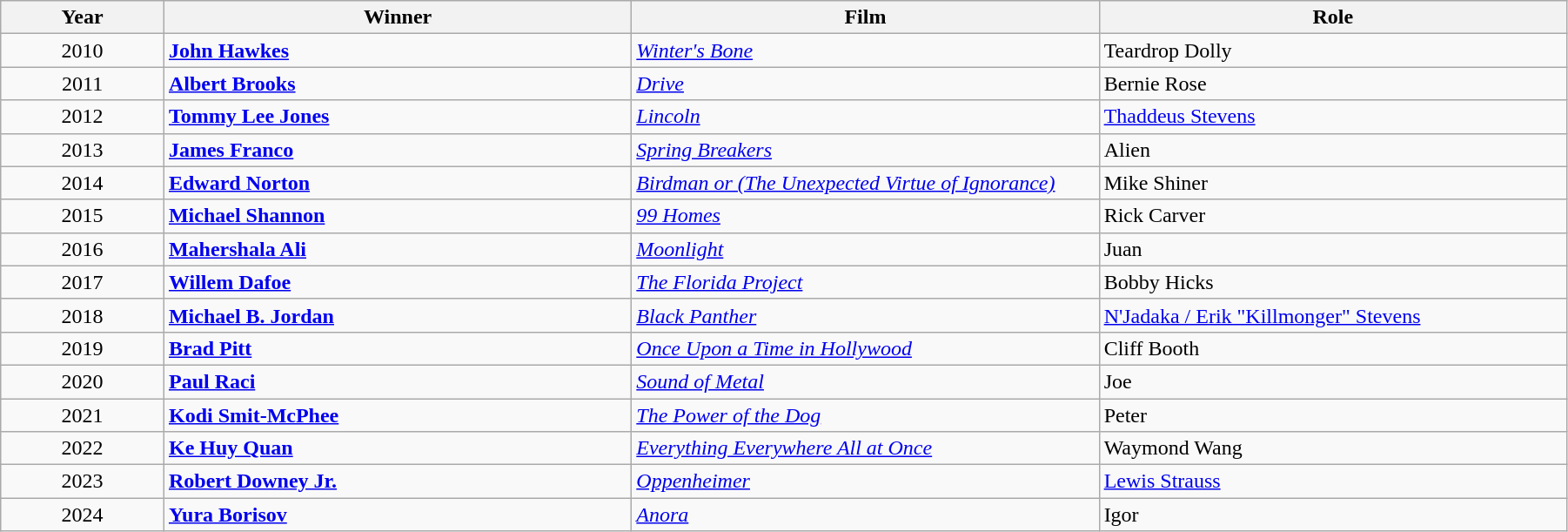<table class="wikitable" width="95%" cellpadding="5">
<tr>
<th width="100"><strong>Year</strong></th>
<th width="300"><strong>Winner</strong></th>
<th width="300"><strong>Film</strong></th>
<th width="300"><strong>Role</strong></th>
</tr>
<tr>
<td style="text-align:center;">2010</td>
<td><strong><a href='#'>John Hawkes</a></strong></td>
<td><em><a href='#'>Winter's Bone</a></em></td>
<td>Teardrop Dolly</td>
</tr>
<tr>
<td style="text-align:center;">2011</td>
<td><strong><a href='#'>Albert Brooks</a></strong></td>
<td><em><a href='#'>Drive</a></em></td>
<td>Bernie Rose</td>
</tr>
<tr>
<td style="text-align:center;">2012</td>
<td><strong><a href='#'>Tommy Lee Jones</a></strong></td>
<td><em><a href='#'>Lincoln</a></em></td>
<td><a href='#'>Thaddeus Stevens</a></td>
</tr>
<tr>
<td style="text-align:center;">2013</td>
<td><strong><a href='#'>James Franco</a></strong></td>
<td><em><a href='#'>Spring Breakers</a></em></td>
<td>Alien</td>
</tr>
<tr>
<td style="text-align:center;">2014</td>
<td><strong><a href='#'>Edward Norton</a></strong></td>
<td><em><a href='#'>Birdman or (The Unexpected Virtue of Ignorance)</a></em></td>
<td>Mike Shiner</td>
</tr>
<tr>
<td style="text-align:center;">2015</td>
<td><strong><a href='#'>Michael Shannon</a></strong></td>
<td><em><a href='#'>99 Homes</a></em></td>
<td>Rick Carver</td>
</tr>
<tr>
<td style="text-align:center;">2016</td>
<td><strong><a href='#'>Mahershala Ali</a></strong></td>
<td><em><a href='#'>Moonlight</a></em></td>
<td>Juan</td>
</tr>
<tr>
<td style="text-align:center;">2017</td>
<td><strong><a href='#'>Willem Dafoe</a></strong></td>
<td><em><a href='#'>The Florida Project</a></em></td>
<td>Bobby Hicks</td>
</tr>
<tr>
<td style="text-align:center;">2018</td>
<td><strong><a href='#'>Michael B. Jordan</a></strong></td>
<td><em><a href='#'>Black Panther</a></em></td>
<td><a href='#'>N'Jadaka / Erik "Killmonger" Stevens</a></td>
</tr>
<tr>
<td style="text-align:center;">2019</td>
<td><strong><a href='#'>Brad Pitt</a></strong></td>
<td><em><a href='#'>Once Upon a Time in Hollywood</a></em></td>
<td>Cliff Booth</td>
</tr>
<tr>
<td style="text-align:center;">2020</td>
<td><strong><a href='#'>Paul Raci</a></strong></td>
<td><em><a href='#'>Sound of Metal</a></em></td>
<td>Joe</td>
</tr>
<tr>
<td style="text-align:center;">2021</td>
<td><strong><a href='#'>Kodi Smit-McPhee</a></strong></td>
<td><em><a href='#'>The Power of the Dog</a></em></td>
<td>Peter</td>
</tr>
<tr>
<td style="text-align:center;">2022</td>
<td><strong><a href='#'>Ke Huy Quan</a></strong></td>
<td><em><a href='#'>Everything Everywhere All at Once</a></em></td>
<td>Waymond Wang</td>
</tr>
<tr>
<td style="text-align:center;">2023</td>
<td><strong><a href='#'>Robert Downey Jr.</a></strong></td>
<td><em><a href='#'>Oppenheimer</a></em></td>
<td><a href='#'>Lewis Strauss</a></td>
</tr>
<tr>
<td style="text-align:center;">2024</td>
<td><strong><a href='#'>Yura Borisov</a></strong></td>
<td><em><a href='#'>Anora</a></em></td>
<td>Igor</td>
</tr>
</table>
